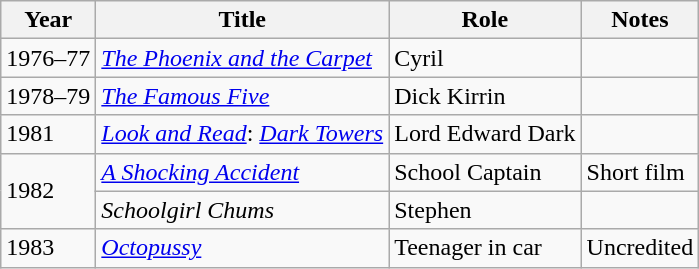<table class="wikitable sortable">
<tr>
<th>Year</th>
<th>Title</th>
<th>Role</th>
<th>Notes</th>
</tr>
<tr>
<td>1976–77</td>
<td><em><a href='#'>The Phoenix and the Carpet</a></em></td>
<td>Cyril</td>
<td></td>
</tr>
<tr>
<td>1978–79</td>
<td><em><a href='#'>The Famous Five</a></em></td>
<td>Dick Kirrin</td>
<td></td>
</tr>
<tr>
<td>1981</td>
<td><em><a href='#'>Look and Read</a></em>: <em><a href='#'>Dark Towers</a></em></td>
<td>Lord Edward Dark</td>
<td></td>
</tr>
<tr>
<td rowspan=2>1982</td>
<td><em><a href='#'>A Shocking Accident</a></em></td>
<td>School Captain</td>
<td>Short film</td>
</tr>
<tr>
<td><em>Schoolgirl Chums</em></td>
<td>Stephen</td>
<td></td>
</tr>
<tr>
<td>1983</td>
<td><em><a href='#'>Octopussy</a></em></td>
<td>Teenager in car</td>
<td>Uncredited</td>
</tr>
</table>
